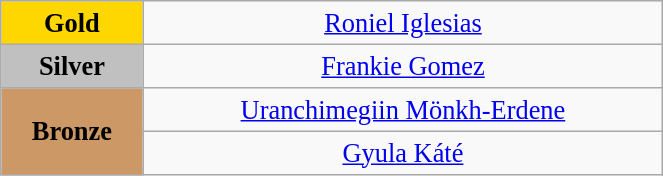<table class="wikitable" style=" text-align:center; font-size:110%;" width="35%">
<tr>
<td bgcolor="gold"><strong>Gold</strong></td>
<td><a href='#'>Roniel Iglesias</a> <br><em></em></td>
</tr>
<tr>
<td bgcolor="silver"><strong>Silver</strong></td>
<td><a href='#'>Frankie Gomez</a><br></td>
</tr>
<tr>
<td rowspan="2" bgcolor="#cc9966"><strong>Bronze</strong></td>
<td><a href='#'>Uranchimegiin Mönkh-Erdene</a> <br><em></em></td>
</tr>
<tr>
<td><a href='#'>Gyula Káté</a> <br><em></em></td>
</tr>
</table>
